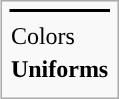<table class="infobox">
<tr>
<th colspan=2 style="background:#000000; color:#FFFFFF; "><big></big></th>
</tr>
<tr>
<td style="text-align:center;" colspan="2"></td>
</tr>
<tr>
<td>Colors</td>
<td>   </td>
</tr>
<tr>
<th colspan=2>Uniforms</th>
</tr>
<tr>
<td></td>
<td></td>
</tr>
</table>
